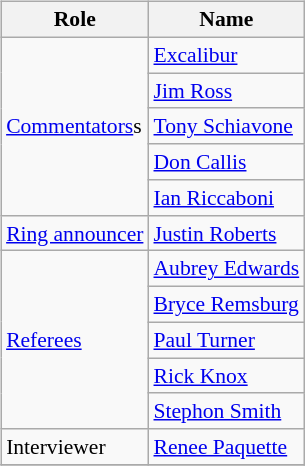<table class=wikitable style="font-size:90%; margin: 0.5em 0 0.5em 1em; float: right; clear: right;">
<tr>
<th>Role</th>
<th>Name</th>
</tr>
<tr>
<td rowspan=5><a href='#'>Commentators</a>s</td>
<td><a href='#'>Excalibur</a></td>
</tr>
<tr>
<td><a href='#'>Jim Ross</a></td>
</tr>
<tr>
<td><a href='#'>Tony Schiavone</a></td>
</tr>
<tr>
<td><a href='#'>Don Callis</a> </td>
</tr>
<tr>
<td><a href='#'>Ian Riccaboni</a> </td>
</tr>
<tr>
<td><a href='#'>Ring announcer</a></td>
<td><a href='#'>Justin Roberts</a></td>
</tr>
<tr>
<td rowspan=5><a href='#'>Referees</a></td>
<td><a href='#'>Aubrey Edwards</a></td>
</tr>
<tr>
<td><a href='#'>Bryce Remsburg</a></td>
</tr>
<tr>
<td><a href='#'>Paul Turner</a></td>
</tr>
<tr>
<td><a href='#'>Rick Knox</a></td>
</tr>
<tr>
<td><a href='#'>Stephon Smith</a></td>
</tr>
<tr>
<td rowspan=1>Interviewer</td>
<td><a href='#'>Renee Paquette</a></td>
</tr>
<tr>
</tr>
</table>
